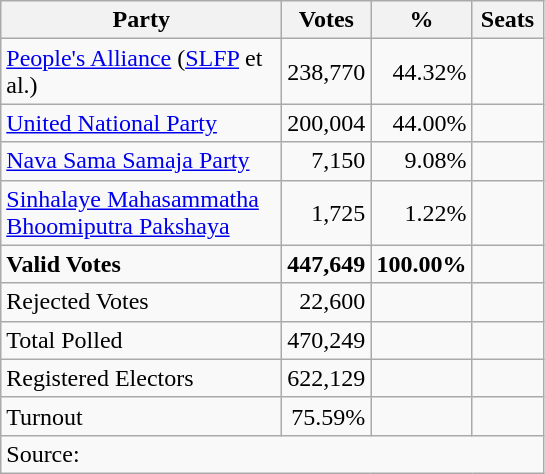<table class="wikitable" border="1" style="text-align:right;">
<tr>
<th align="left" width="180">Party</th>
<th align="center" width="50">Votes</th>
<th align="center" width="50">%</th>
<th align="center" width="40">Seats</th>
</tr>
<tr>
<td align="left"><a href='#'>People's Alliance</a> (<a href='#'>SLFP</a> et al.)</td>
<td>238,770</td>
<td>44.32%</td>
<td></td>
</tr>
<tr>
<td align="left"><a href='#'>United National Party</a></td>
<td>200,004</td>
<td>44.00%</td>
<td></td>
</tr>
<tr>
<td align="left"><a href='#'>Nava Sama Samaja Party</a></td>
<td>7,150</td>
<td>9.08%</td>
<td></td>
</tr>
<tr>
<td align="left"><a href='#'>Sinhalaye Mahasammatha Bhoomiputra Pakshaya</a></td>
<td>1,725</td>
<td>1.22%</td>
<td></td>
</tr>
<tr>
<td align="left"><strong>Valid Votes</strong></td>
<td><strong>447,649</strong></td>
<td><strong>100.00%</strong></td>
<td></td>
</tr>
<tr>
<td align="left">Rejected Votes</td>
<td>22,600</td>
<td></td>
<td></td>
</tr>
<tr>
<td align="left">Total Polled</td>
<td>470,249</td>
<td></td>
<td></td>
</tr>
<tr>
<td align="left">Registered Electors</td>
<td>622,129</td>
<td></td>
<td></td>
</tr>
<tr>
<td align="left">Turnout</td>
<td>75.59%</td>
<td></td>
<td></td>
</tr>
<tr>
<td colspan="4" align="left">Source:</td>
</tr>
</table>
